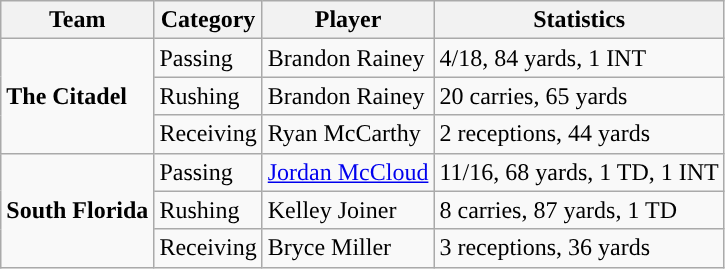<table class="wikitable" style="float: left;">
<tr>
<th>Team</th>
<th>Category</th>
<th>Player</th>
<th>Statistics</th>
</tr>
<tr>
<td rowspan=3><strong>The Citadel</strong></td>
<td>Passing</td>
<td>Brandon Rainey</td>
<td>4/18, 84 yards, 1 INT</td>
</tr>
<tr>
<td>Rushing</td>
<td>Brandon Rainey</td>
<td>20 carries, 65 yards</td>
</tr>
<tr>
<td>Receiving</td>
<td>Ryan McCarthy</td>
<td>2 receptions, 44 yards</td>
</tr>
<tr>
<td rowspan=3><strong>South Florida</strong></td>
<td>Passing</td>
<td><a href='#'>Jordan McCloud</a></td>
<td>11/16, 68 yards, 1 TD, 1 INT</td>
</tr>
<tr>
<td>Rushing</td>
<td>Kelley Joiner</td>
<td>8 carries, 87 yards, 1 TD</td>
</tr>
<tr>
<td>Receiving</td>
<td>Bryce Miller</td>
<td>3 receptions, 36 yards</td>
</tr>
</table>
